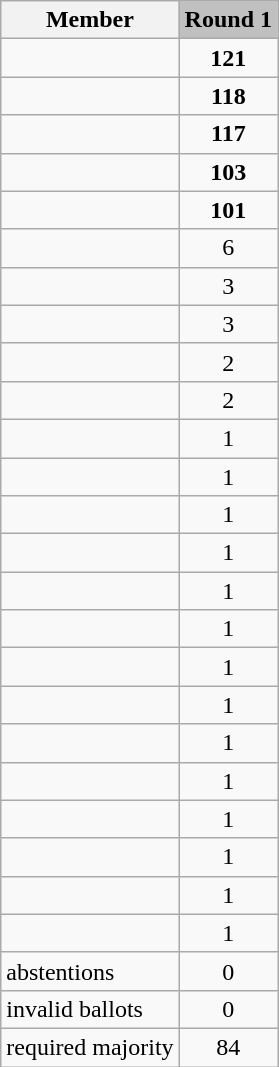<table class="wikitable collapsible">
<tr>
<th>Member</th>
<td style="background:silver;"><strong>Round 1</strong></td>
</tr>
<tr>
<td></td>
<td style="text-align:center;"><strong>121</strong></td>
</tr>
<tr>
<td></td>
<td style="text-align:center;"><strong>118</strong></td>
</tr>
<tr>
<td></td>
<td style="text-align:center;"><strong>117</strong></td>
</tr>
<tr>
<td></td>
<td style="text-align:center;"><strong>103</strong></td>
</tr>
<tr>
<td></td>
<td style="text-align:center;"><strong>101</strong></td>
</tr>
<tr>
<td></td>
<td style="text-align:center;">6</td>
</tr>
<tr>
<td></td>
<td style="text-align:center;">3</td>
</tr>
<tr>
<td></td>
<td style="text-align:center;">3</td>
</tr>
<tr>
<td></td>
<td style="text-align:center;">2</td>
</tr>
<tr>
<td></td>
<td style="text-align:center;">2</td>
</tr>
<tr>
<td></td>
<td style="text-align:center;">1</td>
</tr>
<tr>
<td></td>
<td style="text-align:center;">1</td>
</tr>
<tr>
<td></td>
<td style="text-align:center;">1</td>
</tr>
<tr>
<td></td>
<td style="text-align:center;">1</td>
</tr>
<tr>
<td></td>
<td style="text-align:center;">1</td>
</tr>
<tr>
<td></td>
<td style="text-align:center;">1</td>
</tr>
<tr>
<td></td>
<td style="text-align:center;">1</td>
</tr>
<tr>
<td></td>
<td style="text-align:center;">1</td>
</tr>
<tr>
<td></td>
<td style="text-align:center;">1</td>
</tr>
<tr>
<td></td>
<td style="text-align:center;">1</td>
</tr>
<tr>
<td></td>
<td style="text-align:center;">1</td>
</tr>
<tr>
<td></td>
<td style="text-align:center;">1</td>
</tr>
<tr>
<td></td>
<td style="text-align:center;">1</td>
</tr>
<tr>
<td></td>
<td style="text-align:center;">1</td>
</tr>
<tr>
<td>abstentions</td>
<td style="text-align:center;">0</td>
</tr>
<tr>
<td>invalid ballots</td>
<td style="text-align:center;">0</td>
</tr>
<tr>
<td>required majority</td>
<td style="text-align:center;">84</td>
</tr>
</table>
